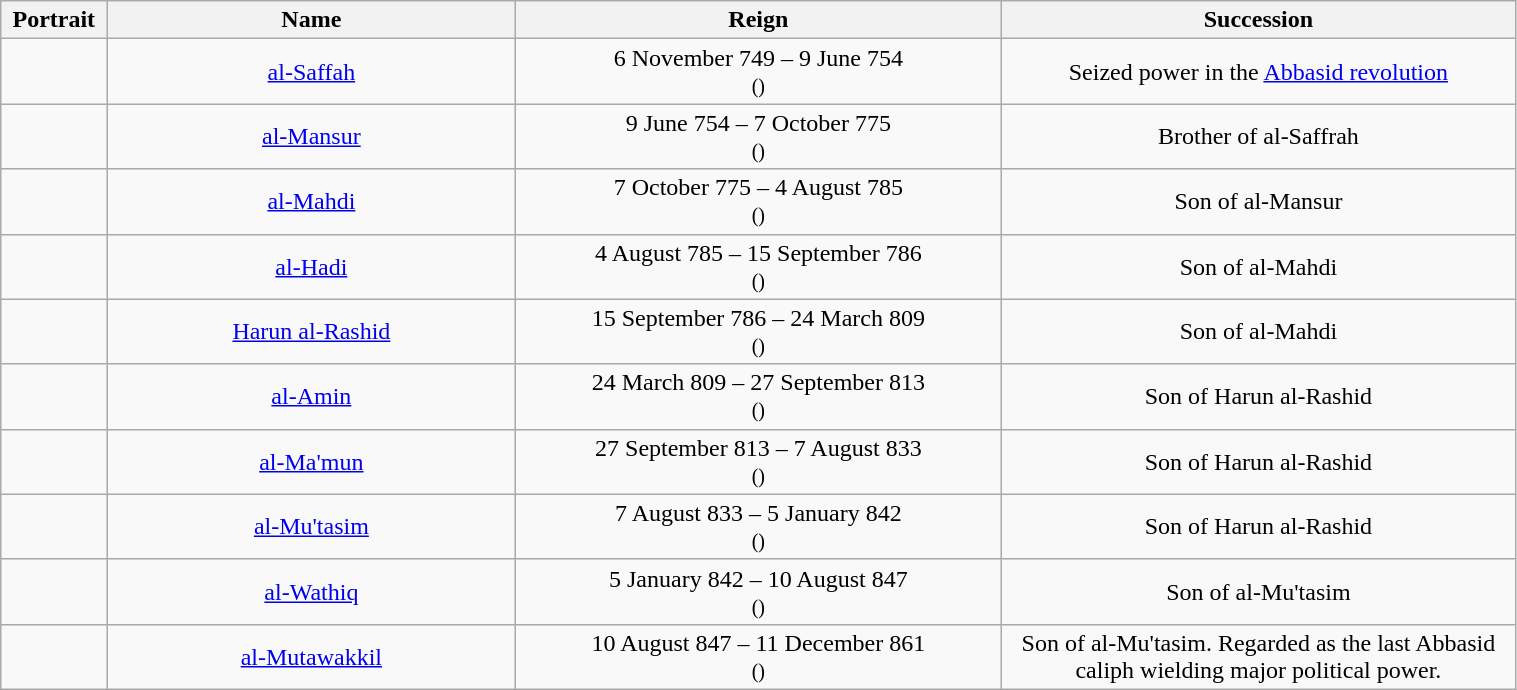<table class="wikitable" style="text-align:center; width:80%;">
<tr>
<th width="7%">Portrait</th>
<th width="27%">Name</th>
<th width="32%">Reign</th>
<th width="34%">Succession</th>
</tr>
<tr>
<td></td>
<td><a href='#'>al-Saffah</a></td>
<td>6 November 749 – 9 June 754<br><small>()</small></td>
<td>Seized power in the <a href='#'>Abbasid revolution</a></td>
</tr>
<tr>
<td></td>
<td><a href='#'>al-Mansur</a></td>
<td>9 June 754 – 7 October 775<br><small>()</small></td>
<td>Brother of al-Saffrah</td>
</tr>
<tr>
<td></td>
<td><a href='#'>al-Mahdi</a></td>
<td>7 October 775 – 4 August 785<br><small>()</small></td>
<td>Son of al-Mansur</td>
</tr>
<tr>
<td></td>
<td><a href='#'>al-Hadi</a></td>
<td>4 August 785 – 15 September 786<br><small>()</small></td>
<td>Son of al-Mahdi</td>
</tr>
<tr>
<td></td>
<td><a href='#'>Harun al-Rashid</a></td>
<td>15 September 786 – 24 March 809<br><small>()</small></td>
<td>Son of al-Mahdi</td>
</tr>
<tr>
<td></td>
<td><a href='#'>al-Amin</a></td>
<td>24 March 809 – 27 September 813<br><small>()</small></td>
<td>Son of Harun al-Rashid</td>
</tr>
<tr>
<td></td>
<td><a href='#'>al-Ma'mun</a></td>
<td>27 September 813 – 7 August 833<br><small>()</small></td>
<td>Son of Harun al-Rashid</td>
</tr>
<tr>
<td></td>
<td><a href='#'>al-Mu'tasim</a></td>
<td>7 August 833 – 5 January 842<br><small>()</small></td>
<td>Son of Harun al-Rashid</td>
</tr>
<tr>
<td></td>
<td><a href='#'>al-Wathiq</a></td>
<td>5 January 842 – 10 August 847<br><small>()</small></td>
<td>Son of al-Mu'tasim</td>
</tr>
<tr>
<td></td>
<td><a href='#'>al-Mutawakkil</a></td>
<td>10 August 847 – 11 December 861<br><small>()</small></td>
<td>Son of al-Mu'tasim. Regarded as the last Abbasid caliph wielding major political power.</td>
</tr>
</table>
